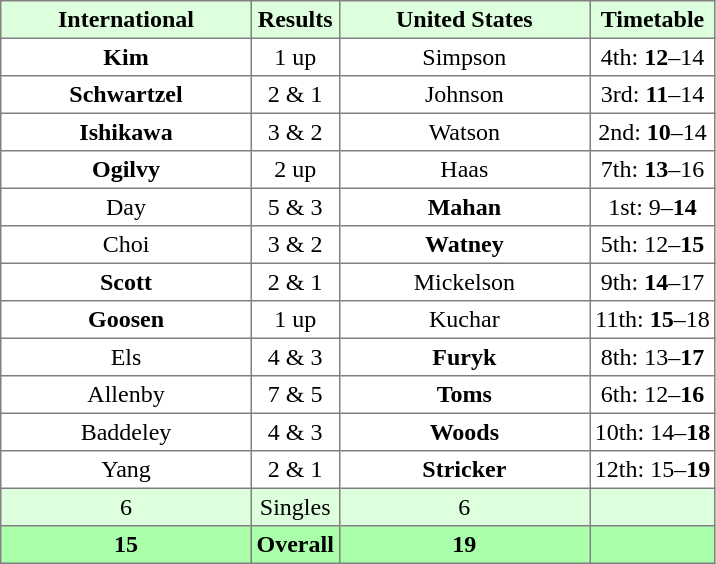<table border="1" cellpadding="3" style="border-collapse:collapse; text-align:center;" class="sortable">
<tr style="background:#ddffdd;">
<th width=160>International</th>
<th>Results</th>
<th width=160>United States</th>
<th>Timetable</th>
</tr>
<tr>
<td><strong>Kim</strong></td>
<td>1 up</td>
<td>Simpson</td>
<td>4th: <strong>12</strong>–14</td>
</tr>
<tr>
<td><strong>Schwartzel</strong></td>
<td>2 & 1</td>
<td>Johnson</td>
<td>3rd: <strong>11</strong>–14</td>
</tr>
<tr>
<td><strong>Ishikawa</strong></td>
<td>3 & 2</td>
<td>Watson</td>
<td>2nd: <strong>10</strong>–14</td>
</tr>
<tr>
<td><strong>Ogilvy</strong></td>
<td>2 up</td>
<td>Haas</td>
<td>7th: <strong>13</strong>–16</td>
</tr>
<tr>
<td>Day</td>
<td>5 & 3</td>
<td><strong>Mahan</strong></td>
<td>1st: 9–<strong>14</strong></td>
</tr>
<tr>
<td>Choi</td>
<td>3 & 2</td>
<td><strong>Watney</strong></td>
<td>5th: 12–<strong>15</strong></td>
</tr>
<tr>
<td><strong>Scott</strong></td>
<td>2 & 1</td>
<td>Mickelson</td>
<td>9th: <strong>14</strong>–17</td>
</tr>
<tr>
<td><strong>Goosen</strong></td>
<td>1 up</td>
<td>Kuchar</td>
<td>11th: <strong>15</strong>–18</td>
</tr>
<tr>
<td>Els</td>
<td>4 & 3</td>
<td><strong>Furyk</strong></td>
<td>8th: 13–<strong>17</strong></td>
</tr>
<tr>
<td>Allenby</td>
<td>7 & 5</td>
<td><strong>Toms</strong></td>
<td>6th: 12–<strong>16</strong></td>
</tr>
<tr>
<td>Baddeley</td>
<td>4 & 3</td>
<td><strong>Woods</strong></td>
<td>10th: 14–<strong>18</strong></td>
</tr>
<tr>
<td>Yang</td>
<td>2 & 1</td>
<td><strong>Stricker</strong></td>
<td>12th: 15–<strong>19</strong></td>
</tr>
<tr style="background:#ddffdd;">
<td>6</td>
<td>Singles</td>
<td>6</td>
<td></td>
</tr>
<tr style="background:#aaffaa;">
<th>15</th>
<th>Overall</th>
<th>19</th>
<th></th>
</tr>
</table>
